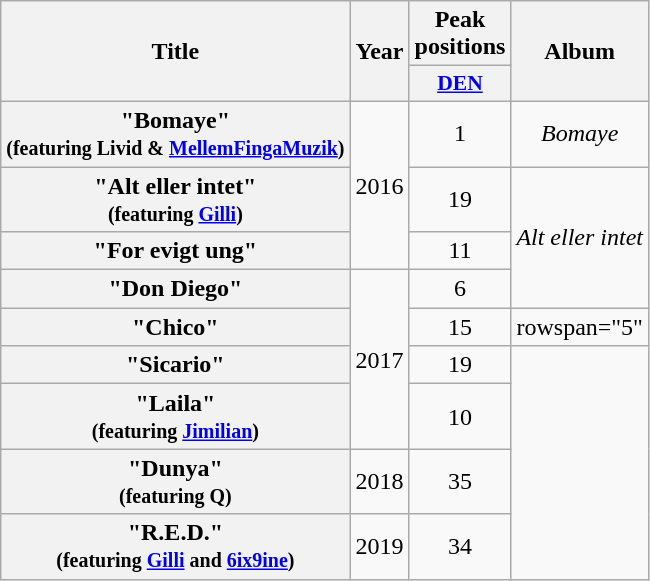<table class="wikitable plainrowheaders" style="text-align:center">
<tr>
<th scope="col" rowspan="2">Title</th>
<th scope="col" rowspan="2">Year</th>
<th scope="col" colspan="1">Peak positions</th>
<th scope="col" rowspan="2">Album</th>
</tr>
<tr>
<th scope="col" style="width:3em;font-size:90%;"><a href='#'>DEN</a><br></th>
</tr>
<tr>
<th scope="row">"Bomaye"<br><small>(featuring Livid & <a href='#'>MellemFingaMuzik</a>)</small></th>
<td rowspan="3">2016</td>
<td>1</td>
<td><em>Bomaye</em></td>
</tr>
<tr>
<th scope="row">"Alt eller intet"<br><small>(featuring <a href='#'>Gilli</a>)</small></th>
<td>19</td>
<td rowspan="3"><em>Alt eller intet</em></td>
</tr>
<tr>
<th scope="row">"For evigt ung"</th>
<td>11</td>
</tr>
<tr>
<th scope="row">"Don Diego"</th>
<td rowspan="4">2017</td>
<td>6</td>
</tr>
<tr>
<th scope="row">"Chico"</th>
<td>15</td>
<td>rowspan="5" </td>
</tr>
<tr>
<th scope="row">"Sicario"</th>
<td>19</td>
</tr>
<tr>
<th scope="row">"Laila"<br><small>(featuring <a href='#'>Jimilian</a>)</small></th>
<td>10<br></td>
</tr>
<tr>
<th scope="row">"Dunya"<br><small>(featuring Q)</small></th>
<td>2018</td>
<td>35<br></td>
</tr>
<tr>
<th scope="row">"R.E.D."<br><small>(featuring <a href='#'>Gilli</a> and <a href='#'>6ix9ine</a>)</small></th>
<td>2019</td>
<td>34<br></td>
</tr>
</table>
